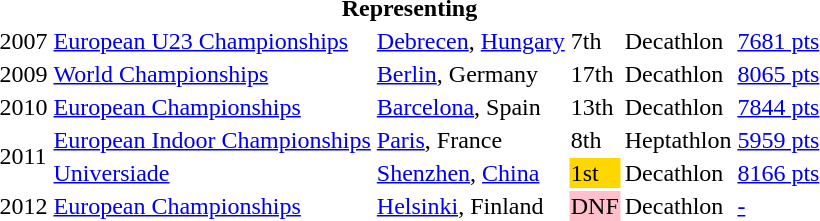<table>
<tr>
<th colspan="6">Representing </th>
</tr>
<tr>
<td>2007</td>
<td><a href='#'>European U23 Championships</a></td>
<td><a href='#'>Debrecen</a>, <a href='#'>Hungary</a></td>
<td>7th</td>
<td>Decathlon</td>
<td><a href='#'>7681 pts</a></td>
</tr>
<tr>
<td>2009</td>
<td><a href='#'>World Championships</a></td>
<td><a href='#'>Berlin</a>, Germany</td>
<td>17th</td>
<td>Decathlon</td>
<td><a href='#'>8065 pts</a></td>
</tr>
<tr>
<td>2010</td>
<td><a href='#'>European Championships</a></td>
<td><a href='#'>Barcelona</a>, Spain</td>
<td>13th</td>
<td>Decathlon</td>
<td><a href='#'>7844 pts</a></td>
</tr>
<tr>
<td rowspan=2>2011</td>
<td><a href='#'>European Indoor Championships</a></td>
<td><a href='#'>Paris</a>, France</td>
<td>8th</td>
<td>Heptathlon</td>
<td><a href='#'>5959 pts</a></td>
</tr>
<tr>
<td><a href='#'>Universiade</a></td>
<td><a href='#'>Shenzhen</a>, <a href='#'>China</a></td>
<td bgcolor="gold">1st</td>
<td>Decathlon</td>
<td><a href='#'>8166 pts</a></td>
</tr>
<tr>
<td>2012</td>
<td><a href='#'>European Championships</a></td>
<td><a href='#'>Helsinki</a>, Finland</td>
<td bgcolor=pink>DNF</td>
<td>Decathlon</td>
<td><a href='#'>-</a></td>
</tr>
</table>
